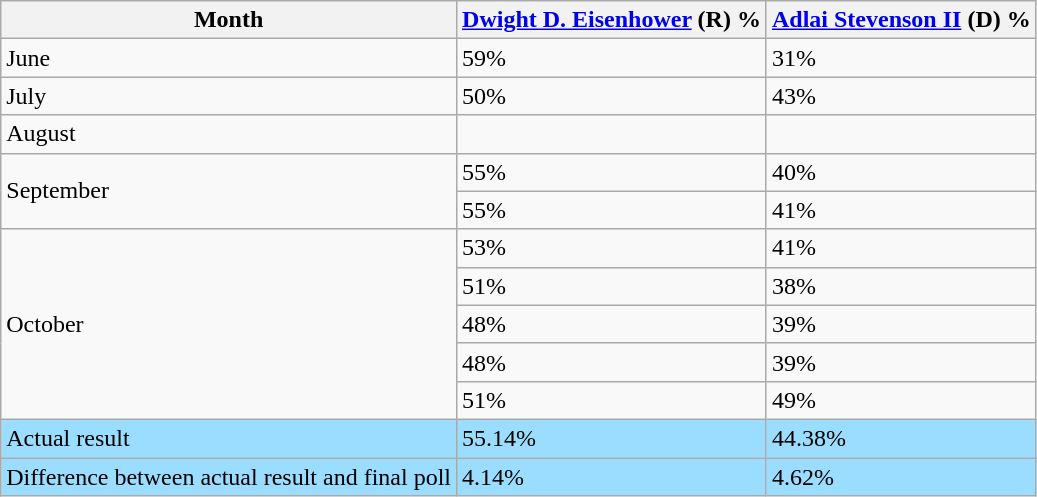<table class="wikitable">
<tr>
<th>Month</th>
<th><a href='#'>Dwight D. Eisenhower</a> (R) %</th>
<th><a href='#'>Adlai Stevenson II</a> (D) %</th>
</tr>
<tr>
<td>June</td>
<td>59%</td>
<td>31%</td>
</tr>
<tr>
<td>July</td>
<td>50%</td>
<td>43%</td>
</tr>
<tr>
<td>August</td>
<td></td>
<td></td>
</tr>
<tr>
<td rowspan="2">September</td>
<td>55%</td>
<td>40%</td>
</tr>
<tr>
<td>55%</td>
<td>41%</td>
</tr>
<tr>
<td rowspan="5">October</td>
<td>53%</td>
<td>41%</td>
</tr>
<tr>
<td>51%</td>
<td>38%</td>
</tr>
<tr>
<td>48%</td>
<td>39%</td>
</tr>
<tr>
<td>48%</td>
<td>39%</td>
</tr>
<tr>
<td>51%</td>
<td>49%</td>
</tr>
<tr style="background:#9bddff;">
<td>Actual result</td>
<td>55.14%</td>
<td>44.38%</td>
</tr>
<tr style="background:#9bddff;">
<td>Difference between actual result and final poll</td>
<td>4.14%</td>
<td>4.62%</td>
</tr>
</table>
